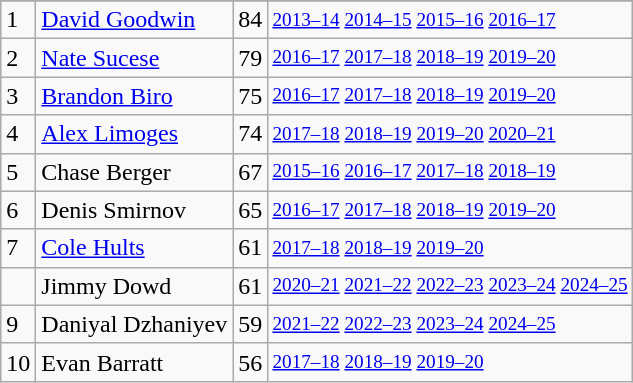<table class="wikitable">
<tr>
</tr>
<tr>
<td>1</td>
<td><a href='#'>David Goodwin</a></td>
<td>84</td>
<td style="font-size:80%;"><a href='#'>2013–14</a> <a href='#'>2014–15</a> <a href='#'>2015–16</a> <a href='#'>2016–17</a></td>
</tr>
<tr>
<td>2</td>
<td><a href='#'>Nate Sucese</a></td>
<td>79</td>
<td style="font-size:80%;"><a href='#'>2016–17</a> <a href='#'>2017–18</a> <a href='#'>2018–19</a> <a href='#'>2019–20</a></td>
</tr>
<tr>
<td>3</td>
<td><a href='#'>Brandon Biro</a></td>
<td>75</td>
<td style="font-size:80%;"><a href='#'>2016–17</a> <a href='#'>2017–18</a> <a href='#'>2018–19</a> <a href='#'>2019–20</a></td>
</tr>
<tr>
<td>4</td>
<td><a href='#'>Alex Limoges</a></td>
<td>74</td>
<td style="font-size:80%;"><a href='#'>2017–18</a> <a href='#'>2018–19</a> <a href='#'>2019–20</a> <a href='#'>2020–21</a></td>
</tr>
<tr>
<td>5</td>
<td>Chase Berger</td>
<td>67</td>
<td style="font-size:80%;"><a href='#'>2015–16</a> <a href='#'>2016–17</a> <a href='#'>2017–18</a> <a href='#'>2018–19</a></td>
</tr>
<tr>
<td>6</td>
<td>Denis Smirnov</td>
<td>65</td>
<td style="font-size:80%;"><a href='#'>2016–17</a> <a href='#'>2017–18</a> <a href='#'>2018–19</a> <a href='#'>2019–20</a></td>
</tr>
<tr>
<td>7</td>
<td><a href='#'>Cole Hults</a></td>
<td>61</td>
<td style="font-size:80%;"><a href='#'>2017–18</a> <a href='#'>2018–19</a> <a href='#'>2019–20</a></td>
</tr>
<tr>
<td></td>
<td>Jimmy Dowd</td>
<td>61</td>
<td style="font-size:80%;"><a href='#'>2020–21</a> <a href='#'>2021–22</a> <a href='#'>2022–23</a> <a href='#'>2023–24</a> <a href='#'>2024–25</a></td>
</tr>
<tr>
<td>9</td>
<td>Daniyal Dzhaniyev</td>
<td>59</td>
<td style="font-size:80%;"><a href='#'>2021–22</a> <a href='#'>2022–23</a> <a href='#'>2023–24</a> <a href='#'>2024–25</a></td>
</tr>
<tr>
<td>10</td>
<td>Evan Barratt</td>
<td>56</td>
<td style="font-size:80%;"><a href='#'>2017–18</a> <a href='#'>2018–19</a> <a href='#'>2019–20</a></td>
</tr>
</table>
